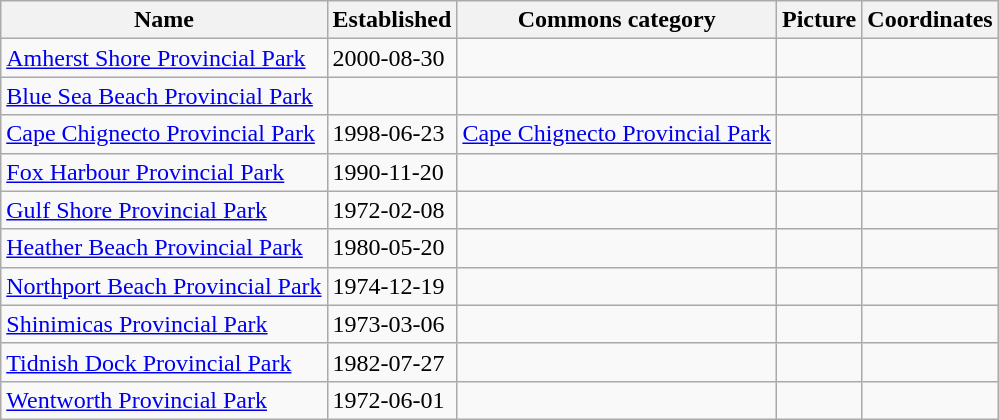<table class='wikitable sortable'>
<tr>
<th>Name</th>
<th>Established</th>
<th>Commons category</th>
<th>Picture</th>
<th>Coordinates</th>
</tr>
<tr>
<td><a href='#'>Amherst Shore Provincial Park</a></td>
<td>2000-08-30</td>
<td></td>
<td></td>
<td></td>
</tr>
<tr>
<td><a href='#'>Blue Sea Beach Provincial Park</a></td>
<td></td>
<td></td>
<td></td>
<td></td>
</tr>
<tr>
<td><a href='#'>Cape Chignecto Provincial Park</a></td>
<td>1998-06-23</td>
<td><a href='#'>Cape Chignecto Provincial Park</a></td>
<td></td>
<td></td>
</tr>
<tr>
<td><a href='#'>Fox Harbour Provincial Park</a></td>
<td>1990-11-20</td>
<td></td>
<td></td>
<td></td>
</tr>
<tr>
<td><a href='#'>Gulf Shore Provincial Park</a></td>
<td>1972-02-08</td>
<td></td>
<td></td>
<td></td>
</tr>
<tr>
<td><a href='#'>Heather Beach Provincial Park</a></td>
<td>1980-05-20</td>
<td></td>
<td></td>
<td></td>
</tr>
<tr>
<td><a href='#'>Northport Beach Provincial Park</a></td>
<td>1974-12-19</td>
<td></td>
<td></td>
<td></td>
</tr>
<tr>
<td><a href='#'>Shinimicas Provincial Park</a></td>
<td>1973-03-06</td>
<td></td>
<td></td>
<td></td>
</tr>
<tr>
<td><a href='#'>Tidnish Dock Provincial Park</a></td>
<td>1982-07-27</td>
<td></td>
<td></td>
<td></td>
</tr>
<tr>
<td><a href='#'>Wentworth Provincial Park</a></td>
<td>1972-06-01</td>
<td></td>
<td></td>
<td></td>
</tr>
</table>
